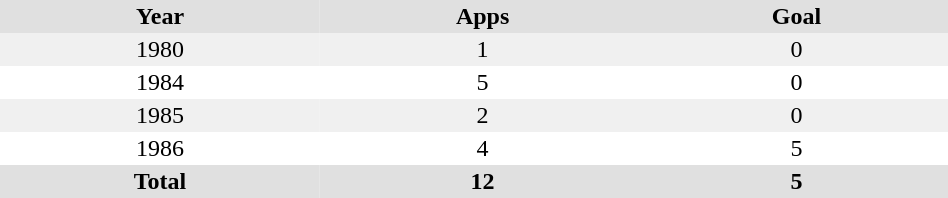<table border="0" cellpadding="2" cellspacing="0" style="width:50%;">
<tr style="text-align:center; background:#e0e0e0;">
<th>Year</th>
<th>Apps</th>
<th>Goal</th>
</tr>
<tr style="text-align:center; background:#f0f0f0;">
<td>1980</td>
<td>1</td>
<td>0</td>
</tr>
<tr style="text-align:center;">
<td>1984</td>
<td>5</td>
<td>0</td>
</tr>
<tr style="text-align:center; background:#f0f0f0;">
<td>1985</td>
<td>2</td>
<td>0</td>
</tr>
<tr style="text-align:center;">
<td>1986</td>
<td>4</td>
<td>5</td>
</tr>
<tr style="text-align:center; background:#e0e0e0;">
<th colspan="1">Total</th>
<th style="text-align:center;">12</th>
<th style="text-align:center;">5</th>
</tr>
</table>
